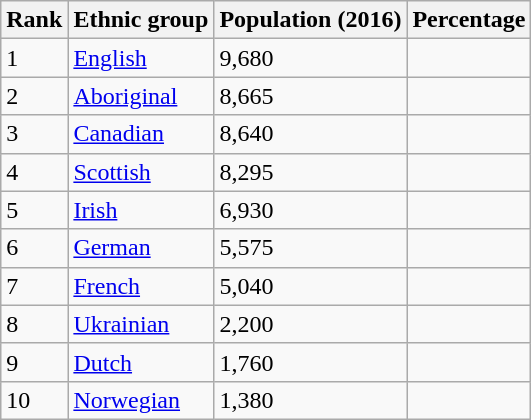<table class="wikitable">
<tr>
<th>Rank</th>
<th>Ethnic group</th>
<th>Population (2016)</th>
<th>Percentage</th>
</tr>
<tr>
<td>1</td>
<td><a href='#'>English</a></td>
<td>9,680</td>
<td></td>
</tr>
<tr>
<td>2</td>
<td><a href='#'>Aboriginal</a></td>
<td>8,665</td>
<td></td>
</tr>
<tr>
<td>3</td>
<td><a href='#'>Canadian</a></td>
<td>8,640</td>
<td></td>
</tr>
<tr>
<td>4</td>
<td><a href='#'>Scottish</a></td>
<td>8,295</td>
<td></td>
</tr>
<tr>
<td>5</td>
<td><a href='#'>Irish</a></td>
<td>6,930</td>
<td></td>
</tr>
<tr>
<td>6</td>
<td><a href='#'>German</a></td>
<td>5,575</td>
<td></td>
</tr>
<tr>
<td>7</td>
<td><a href='#'>French</a></td>
<td>5,040</td>
<td></td>
</tr>
<tr>
<td>8</td>
<td><a href='#'>Ukrainian</a></td>
<td>2,200</td>
<td></td>
</tr>
<tr>
<td>9</td>
<td><a href='#'>Dutch</a></td>
<td>1,760</td>
<td></td>
</tr>
<tr>
<td>10</td>
<td><a href='#'>Norwegian</a></td>
<td>1,380</td>
<td></td>
</tr>
</table>
